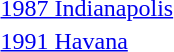<table>
<tr>
<td><a href='#'>1987 Indianapolis</a><br></td>
<td></td>
<td></td>
<td></td>
</tr>
<tr>
<td><a href='#'>1991 Havana</a><br></td>
<td></td>
<td></td>
<td></td>
</tr>
</table>
